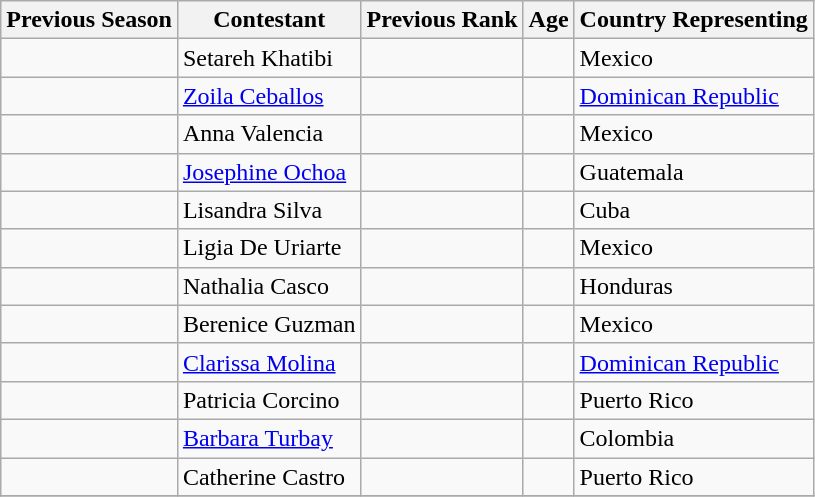<table class="wikitable">
<tr>
<th>Previous Season</th>
<th>Contestant</th>
<th>Previous Rank</th>
<th>Age</th>
<th>Country Representing</th>
</tr>
<tr>
<td></td>
<td>Setareh Khatibi</td>
<td></td>
<td></td>
<td> Mexico</td>
</tr>
<tr>
<td></td>
<td><a href='#'>Zoila Ceballos</a></td>
<td></td>
<td></td>
<td> <a href='#'>Dominican Republic</a></td>
</tr>
<tr>
<td></td>
<td>Anna Valencia</td>
<td></td>
<td></td>
<td> Mexico</td>
</tr>
<tr>
<td></td>
<td><a href='#'>Josephine Ochoa</a></td>
<td></td>
<td></td>
<td> Guatemala</td>
</tr>
<tr>
<td></td>
<td>Lisandra Silva</td>
<td></td>
<td></td>
<td> Cuba</td>
</tr>
<tr>
<td></td>
<td>Ligia De Uriarte</td>
<td></td>
<td></td>
<td> Mexico</td>
</tr>
<tr>
<td></td>
<td>Nathalia Casco</td>
<td></td>
<td></td>
<td> Honduras</td>
</tr>
<tr>
<td></td>
<td>Berenice Guzman</td>
<td></td>
<td></td>
<td> Mexico</td>
</tr>
<tr>
<td></td>
<td><a href='#'>Clarissa Molina</a></td>
<td></td>
<td></td>
<td> <a href='#'>Dominican Republic</a></td>
</tr>
<tr>
<td></td>
<td>Patricia Corcino</td>
<td></td>
<td></td>
<td> Puerto Rico</td>
</tr>
<tr>
<td></td>
<td><a href='#'>Barbara Turbay</a></td>
<td></td>
<td></td>
<td> Colombia</td>
</tr>
<tr>
<td></td>
<td>Catherine Castro</td>
<td></td>
<td></td>
<td> Puerto Rico</td>
</tr>
<tr>
</tr>
</table>
